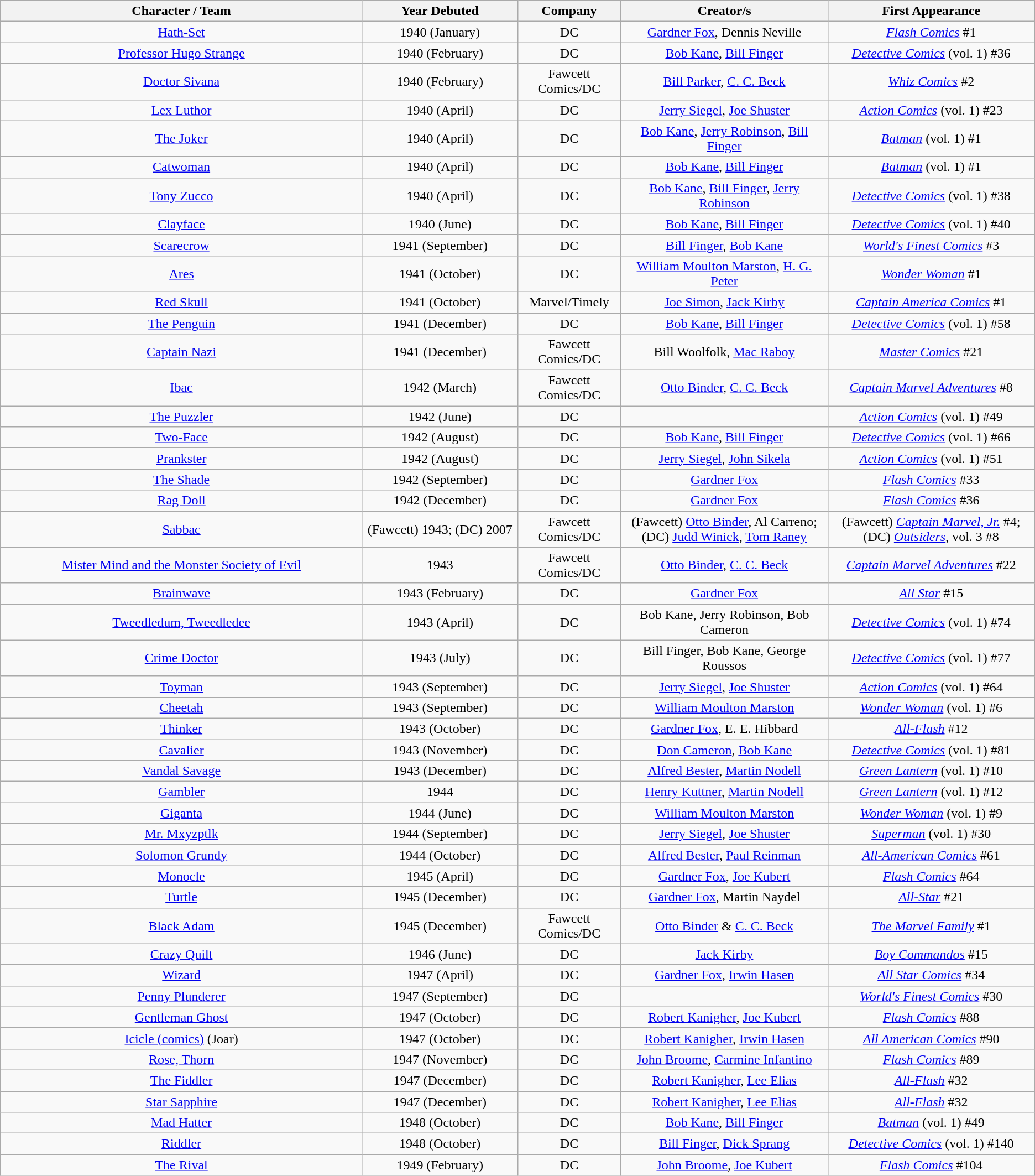<table class="wikitable sortable" ellpadding="3" border="1" cellspacing="0" style="text-align:center;">
<tr style="background:#eeeeee;">
<th style="width:35%;">Character / Team</th>
<th style="width:15%;">Year Debuted</th>
<th style="width:10%;">Company</th>
<th style="width:20%;">Creator/s</th>
<th style="width:20%;">First Appearance</th>
</tr>
<tr>
<td><a href='#'>Hath-Set</a></td>
<td>1940 (January)</td>
<td>DC</td>
<td><a href='#'>Gardner Fox</a>, Dennis Neville</td>
<td><em><a href='#'>Flash Comics</a></em> #1</td>
</tr>
<tr>
<td><a href='#'>Professor Hugo Strange</a></td>
<td>1940 (February)</td>
<td>DC</td>
<td><a href='#'>Bob Kane</a>, <a href='#'>Bill Finger</a></td>
<td><em><a href='#'>Detective Comics</a></em> (vol. 1) #36</td>
</tr>
<tr>
<td><a href='#'>Doctor Sivana</a></td>
<td>1940 (February)</td>
<td>Fawcett Comics/DC</td>
<td><a href='#'>Bill Parker</a>, <a href='#'>C. C. Beck</a></td>
<td><em><a href='#'>Whiz Comics</a></em> #2</td>
</tr>
<tr>
<td><a href='#'>Lex Luthor</a></td>
<td>1940 (April)</td>
<td>DC</td>
<td><a href='#'>Jerry Siegel</a>, <a href='#'>Joe Shuster</a></td>
<td><em><a href='#'>Action Comics</a></em> (vol. 1) #23</td>
</tr>
<tr>
<td><a href='#'>The Joker</a></td>
<td>1940 (April)</td>
<td>DC</td>
<td><a href='#'>Bob Kane</a>, <a href='#'>Jerry Robinson</a>, <a href='#'>Bill Finger</a></td>
<td><em><a href='#'>Batman</a></em> (vol. 1) #1</td>
</tr>
<tr>
<td><a href='#'>Catwoman</a></td>
<td>1940 (April)</td>
<td>DC</td>
<td><a href='#'>Bob Kane</a>, <a href='#'>Bill Finger</a></td>
<td><em><a href='#'>Batman</a></em> (vol. 1) #1</td>
</tr>
<tr>
<td><a href='#'>Tony Zucco</a></td>
<td>1940 (April)</td>
<td>DC</td>
<td><a href='#'>Bob Kane</a>, <a href='#'>Bill Finger</a>, <a href='#'>Jerry Robinson</a></td>
<td><em><a href='#'>Detective Comics</a></em> (vol. 1) #38</td>
</tr>
<tr>
<td><a href='#'>Clayface</a></td>
<td>1940 (June)</td>
<td>DC</td>
<td><a href='#'>Bob Kane</a>, <a href='#'>Bill Finger</a></td>
<td><em><a href='#'>Detective Comics</a></em> (vol. 1) #40</td>
</tr>
<tr>
<td><a href='#'>Scarecrow</a></td>
<td>1941 (September)</td>
<td>DC</td>
<td><a href='#'>Bill Finger</a>, <a href='#'>Bob Kane</a></td>
<td><em><a href='#'>World's Finest Comics</a></em> #3</td>
</tr>
<tr>
<td><a href='#'>Ares</a></td>
<td>1941 (October)</td>
<td>DC</td>
<td><a href='#'>William Moulton Marston</a>, <a href='#'>H. G. Peter</a></td>
<td><em><a href='#'>Wonder Woman</a></em> #1</td>
</tr>
<tr>
<td><a href='#'>Red Skull</a></td>
<td>1941 (October)</td>
<td>Marvel/Timely</td>
<td><a href='#'>Joe Simon</a>, <a href='#'>Jack Kirby</a></td>
<td><em><a href='#'>Captain America Comics</a></em> #1</td>
</tr>
<tr>
<td><a href='#'>The Penguin</a></td>
<td>1941 (December)</td>
<td>DC</td>
<td><a href='#'>Bob Kane</a>, <a href='#'>Bill Finger</a></td>
<td><em><a href='#'>Detective Comics</a></em> (vol. 1) #58</td>
</tr>
<tr>
<td><a href='#'>Captain Nazi</a></td>
<td>1941 (December)</td>
<td>Fawcett Comics/DC</td>
<td>Bill Woolfolk, <a href='#'>Mac Raboy</a></td>
<td><em><a href='#'>Master Comics</a></em> #21</td>
</tr>
<tr>
<td><a href='#'>Ibac</a></td>
<td>1942 (March)</td>
<td>Fawcett Comics/DC</td>
<td><a href='#'>Otto Binder</a>, <a href='#'>C. C. Beck</a></td>
<td><em><a href='#'>Captain Marvel Adventures</a></em> #8</td>
</tr>
<tr>
<td><a href='#'>The Puzzler</a></td>
<td>1942 (June)</td>
<td>DC</td>
<td></td>
<td><em><a href='#'>Action Comics</a></em> (vol. 1) #49</td>
</tr>
<tr>
<td><a href='#'>Two-Face</a></td>
<td>1942 (August)</td>
<td>DC</td>
<td><a href='#'>Bob Kane</a>, <a href='#'>Bill Finger</a></td>
<td><em><a href='#'>Detective Comics</a></em> (vol. 1) #66</td>
</tr>
<tr>
<td><a href='#'>Prankster</a></td>
<td>1942 (August)</td>
<td>DC</td>
<td><a href='#'>Jerry Siegel</a>, <a href='#'>John Sikela</a></td>
<td><em><a href='#'>Action Comics</a></em> (vol. 1) #51</td>
</tr>
<tr>
<td><a href='#'>The Shade</a></td>
<td>1942 (September)</td>
<td>DC</td>
<td><a href='#'>Gardner Fox</a></td>
<td><em><a href='#'>Flash Comics</a></em> #33</td>
</tr>
<tr>
<td><a href='#'>Rag Doll</a></td>
<td>1942 (December)</td>
<td>DC</td>
<td><a href='#'>Gardner Fox</a></td>
<td><em><a href='#'>Flash Comics</a></em> #36</td>
</tr>
<tr>
<td><a href='#'>Sabbac</a></td>
<td>(Fawcett) 1943; (DC) 2007</td>
<td>Fawcett Comics/DC</td>
<td>(Fawcett) <a href='#'>Otto Binder</a>, Al Carreno; (DC) <a href='#'>Judd Winick</a>, <a href='#'>Tom Raney</a></td>
<td>(Fawcett) <em><a href='#'>Captain Marvel, Jr.</a></em> #4; (DC) <em><a href='#'>Outsiders</a></em>, vol. 3 #8</td>
</tr>
<tr>
<td><a href='#'>Mister Mind and the Monster Society of Evil</a></td>
<td>1943</td>
<td>Fawcett Comics/DC</td>
<td><a href='#'>Otto Binder</a>, <a href='#'>C. C. Beck</a></td>
<td><em><a href='#'>Captain Marvel Adventures</a></em> #22</td>
</tr>
<tr>
<td><a href='#'>Brainwave</a></td>
<td>1943 (February)</td>
<td>DC</td>
<td><a href='#'>Gardner Fox</a></td>
<td><em><a href='#'>All Star</a></em> #15</td>
</tr>
<tr>
<td><a href='#'>Tweedledum, Tweedledee</a></td>
<td>1943 (April)</td>
<td>DC</td>
<td>Bob Kane, Jerry Robinson, Bob Cameron</td>
<td><em><a href='#'>Detective Comics</a></em> (vol. 1) #74</td>
</tr>
<tr>
<td><a href='#'>Crime Doctor</a></td>
<td>1943 (July)</td>
<td>DC</td>
<td>Bill Finger, Bob Kane, George Roussos</td>
<td><em><a href='#'>Detective Comics</a></em> (vol. 1) #77</td>
</tr>
<tr>
<td><a href='#'>Toyman</a></td>
<td>1943 (September)</td>
<td>DC</td>
<td><a href='#'>Jerry Siegel</a>, <a href='#'>Joe Shuster</a></td>
<td><em><a href='#'>Action Comics</a></em> (vol. 1) #64</td>
</tr>
<tr>
<td><a href='#'>Cheetah</a></td>
<td>1943 (September)</td>
<td>DC</td>
<td><a href='#'>William Moulton Marston</a></td>
<td><em><a href='#'>Wonder Woman</a></em> (vol. 1) #6</td>
</tr>
<tr>
<td><a href='#'>Thinker</a></td>
<td>1943 (October)</td>
<td>DC</td>
<td><a href='#'>Gardner Fox</a>, E. E. Hibbard</td>
<td><em><a href='#'>All-Flash</a></em> #12</td>
</tr>
<tr>
<td><a href='#'>Cavalier</a></td>
<td>1943 (November)</td>
<td>DC</td>
<td><a href='#'>Don Cameron</a>, <a href='#'>Bob Kane</a></td>
<td><em><a href='#'>Detective Comics</a></em> (vol. 1) #81</td>
</tr>
<tr>
<td><a href='#'>Vandal Savage</a></td>
<td>1943 (December)</td>
<td>DC</td>
<td><a href='#'>Alfred Bester</a>, <a href='#'>Martin Nodell</a></td>
<td><em><a href='#'>Green Lantern</a></em> (vol. 1) #10</td>
</tr>
<tr>
<td><a href='#'>Gambler</a></td>
<td>1944</td>
<td>DC</td>
<td><a href='#'>Henry Kuttner</a>, <a href='#'>Martin Nodell</a></td>
<td><em><a href='#'>Green Lantern</a></em> (vol. 1) #12</td>
</tr>
<tr>
<td><a href='#'>Giganta</a></td>
<td>1944 (June)</td>
<td>DC</td>
<td><a href='#'>William Moulton Marston</a></td>
<td><em><a href='#'>Wonder Woman</a></em> (vol. 1) #9</td>
</tr>
<tr>
<td><a href='#'>Mr. Mxyzptlk</a></td>
<td>1944 (September)</td>
<td>DC</td>
<td><a href='#'>Jerry Siegel</a>, <a href='#'>Joe Shuster</a></td>
<td><em><a href='#'>Superman</a></em> (vol. 1) #30</td>
</tr>
<tr>
<td><a href='#'>Solomon Grundy</a></td>
<td>1944 (October)</td>
<td>DC</td>
<td><a href='#'>Alfred Bester</a>, <a href='#'>Paul Reinman</a></td>
<td><em><a href='#'>All-American Comics</a></em> #61</td>
</tr>
<tr>
<td><a href='#'>Monocle</a></td>
<td>1945 (April)</td>
<td>DC</td>
<td><a href='#'>Gardner Fox</a>, <a href='#'>Joe Kubert</a></td>
<td><em><a href='#'>Flash Comics</a></em> #64</td>
</tr>
<tr>
<td><a href='#'>Turtle</a></td>
<td>1945 (December)</td>
<td>DC</td>
<td><a href='#'>Gardner Fox</a>, Martin Naydel</td>
<td><em><a href='#'>All-Star</a></em> #21</td>
</tr>
<tr>
<td><a href='#'>Black Adam</a></td>
<td>1945 (December)</td>
<td>Fawcett Comics/DC</td>
<td><a href='#'>Otto Binder</a> & <a href='#'>C. C. Beck</a></td>
<td><em><a href='#'>The Marvel Family</a></em> #1</td>
</tr>
<tr>
<td><a href='#'>Crazy Quilt</a></td>
<td>1946 (June)</td>
<td>DC</td>
<td><a href='#'>Jack Kirby</a></td>
<td><em><a href='#'>Boy Commandos</a></em> #15</td>
</tr>
<tr>
<td><a href='#'>Wizard</a></td>
<td>1947 (April)</td>
<td>DC</td>
<td><a href='#'>Gardner Fox</a>, <a href='#'>Irwin Hasen</a></td>
<td><em><a href='#'>All Star Comics</a></em> #34</td>
</tr>
<tr>
<td><a href='#'>Penny Plunderer</a></td>
<td>1947 (September)</td>
<td>DC</td>
<td></td>
<td><em><a href='#'>World's Finest Comics</a></em> #30</td>
</tr>
<tr>
<td><a href='#'>Gentleman Ghost</a></td>
<td>1947 (October)</td>
<td>DC</td>
<td><a href='#'>Robert Kanigher</a>, <a href='#'>Joe Kubert</a></td>
<td><em><a href='#'>Flash Comics</a></em> #88</td>
</tr>
<tr>
<td><a href='#'>Icicle (comics)</a> (Joar)</td>
<td>1947 (October)</td>
<td>DC</td>
<td><a href='#'>Robert Kanigher</a>, <a href='#'>Irwin Hasen</a></td>
<td><em><a href='#'>All American Comics</a></em> #90</td>
</tr>
<tr>
<td><a href='#'>Rose, Thorn</a></td>
<td>1947 (November)</td>
<td>DC</td>
<td><a href='#'>John Broome</a>, <a href='#'>Carmine Infantino</a></td>
<td><em><a href='#'>Flash Comics</a></em> #89</td>
</tr>
<tr>
<td><a href='#'>The Fiddler</a></td>
<td>1947 (December)</td>
<td>DC</td>
<td><a href='#'>Robert Kanigher</a>, <a href='#'>Lee Elias</a></td>
<td><em><a href='#'>All-Flash</a></em> #32</td>
</tr>
<tr>
<td><a href='#'>Star Sapphire</a></td>
<td>1947 (December)</td>
<td>DC</td>
<td><a href='#'>Robert Kanigher</a>, <a href='#'>Lee Elias</a></td>
<td><em><a href='#'>All-Flash</a></em> #32</td>
</tr>
<tr>
<td><a href='#'>Mad Hatter</a></td>
<td>1948 (October)</td>
<td>DC</td>
<td><a href='#'>Bob Kane</a>, <a href='#'>Bill Finger</a></td>
<td><em><a href='#'>Batman</a></em> (vol. 1) #49</td>
</tr>
<tr>
<td><a href='#'>Riddler</a></td>
<td>1948 (October)</td>
<td>DC</td>
<td><a href='#'>Bill Finger</a>, <a href='#'>Dick Sprang</a></td>
<td><em><a href='#'>Detective Comics</a></em> (vol. 1) #140</td>
</tr>
<tr>
<td><a href='#'>The Rival</a></td>
<td>1949 (February)</td>
<td>DC</td>
<td><a href='#'>John Broome</a>, <a href='#'>Joe Kubert</a></td>
<td><em><a href='#'>Flash Comics</a></em> #104</td>
</tr>
</table>
